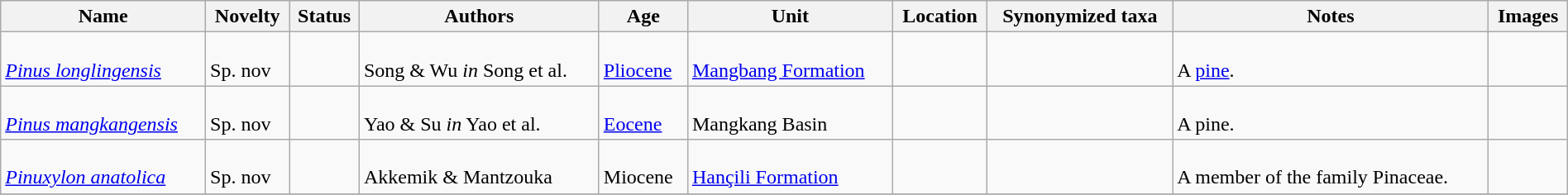<table class="wikitable sortable" align="center" width="100%">
<tr>
<th>Name</th>
<th>Novelty</th>
<th>Status</th>
<th>Authors</th>
<th>Age</th>
<th>Unit</th>
<th>Location</th>
<th>Synonymized taxa</th>
<th>Notes</th>
<th>Images</th>
</tr>
<tr>
<td><br><em><a href='#'>Pinus longlingensis</a></em></td>
<td><br>Sp. nov</td>
<td></td>
<td><br>Song & Wu <em>in</em> Song et al.</td>
<td><br><a href='#'>Pliocene</a></td>
<td><br><a href='#'>Mangbang Formation</a></td>
<td><br></td>
<td></td>
<td><br>A <a href='#'>pine</a>.</td>
<td></td>
</tr>
<tr>
<td><br><em><a href='#'>Pinus mangkangensis</a></em></td>
<td><br>Sp. nov</td>
<td></td>
<td><br>Yao & Su <em>in</em> Yao et al.</td>
<td><br><a href='#'>Eocene</a></td>
<td><br>Mangkang Basin</td>
<td><br></td>
<td></td>
<td><br>A pine.</td>
<td></td>
</tr>
<tr>
<td><br><em><a href='#'>Pinuxylon anatolica</a></em></td>
<td><br>Sp. nov</td>
<td></td>
<td><br>Akkemik & Mantzouka</td>
<td><br>Miocene</td>
<td><br><a href='#'>Hançili Formation</a></td>
<td><br></td>
<td></td>
<td><br>A member of the family Pinaceae.</td>
<td></td>
</tr>
<tr>
</tr>
</table>
